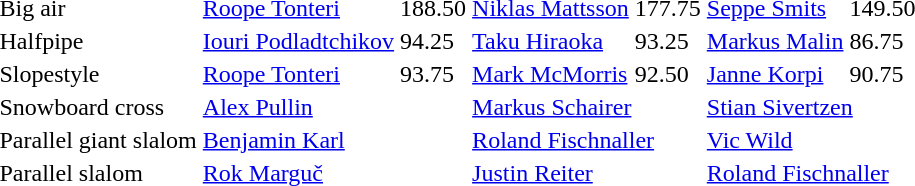<table>
<tr>
<td>Big air <br></td>
<td><a href='#'>Roope Tonteri</a><br><em></em></td>
<td>188.50</td>
<td><a href='#'>Niklas Mattsson</a><br><em></em></td>
<td>177.75</td>
<td><a href='#'>Seppe Smits</a><br><em></em></td>
<td>149.50</td>
</tr>
<tr>
<td>Halfpipe <br></td>
<td><a href='#'>Iouri Podladtchikov</a><br><em></em></td>
<td>94.25</td>
<td><a href='#'>Taku Hiraoka</a><br><em></em></td>
<td>93.25</td>
<td><a href='#'>Markus Malin</a><br><em> </em></td>
<td>86.75</td>
</tr>
<tr>
<td>Slopestyle <br></td>
<td><a href='#'>Roope Tonteri</a><br><em></em></td>
<td>93.75</td>
<td><a href='#'>Mark McMorris</a><br><em></em></td>
<td>92.50</td>
<td><a href='#'>Janne Korpi</a><br><em></em></td>
<td>90.75</td>
</tr>
<tr>
<td>Snowboard cross <br></td>
<td colspan="2"><a href='#'>Alex Pullin</a><br><em></em></td>
<td colspan="2"><a href='#'>Markus Schairer</a><br><em></em></td>
<td colspan="2"><a href='#'>Stian Sivertzen</a><br><em></em></td>
</tr>
<tr>
<td>Parallel giant slalom <br></td>
<td colspan="2"><a href='#'>Benjamin Karl</a><br><em></em></td>
<td colspan="2"><a href='#'>Roland Fischnaller</a><br><em></em></td>
<td colspan="2"><a href='#'>Vic Wild</a><br><em></em></td>
</tr>
<tr>
<td>Parallel slalom <br></td>
<td colspan="2"><a href='#'>Rok Marguč</a><br><em></em></td>
<td colspan="2"><a href='#'>Justin Reiter</a><br><em></em></td>
<td colspan="2"><a href='#'>Roland Fischnaller</a><em><br></em></td>
</tr>
</table>
